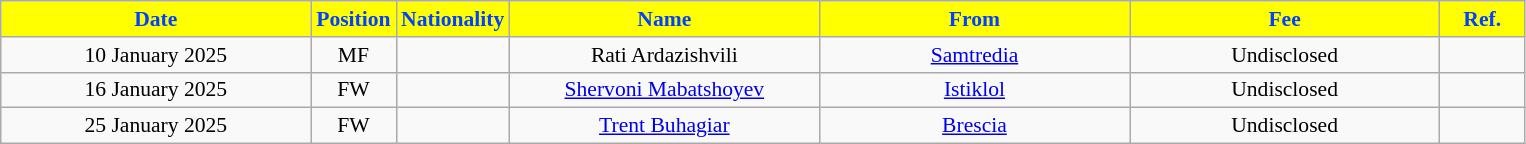<table class="wikitable"  style="text-align:center; font-size:90%; ">
<tr>
<th style="background:#FFFF00; color:#0042ff; width:200px;">Date</th>
<th style="background:#FFFF00; color:#0042ff; width:50px;">Position</th>
<th style="background:#FFFF00; color:#0042ff; width:50px;">Nationality</th>
<th style="background:#FFFF00; color:#0042ff; width:200px;">Name</th>
<th style="background:#FFFF00; color:#0042ff; width:200px;">From</th>
<th style="background:#FFFF00; color:#0042ff; width:200px;">Fee</th>
<th style="background:#FFFF00; color:#0042ff; width:50px;">Ref.</th>
</tr>
<tr>
<td>10 January 2025</td>
<td>MF</td>
<td></td>
<td>Rati Ardazishvili</td>
<td><a href='#'>Samtredia</a></td>
<td>Undisclosed</td>
<td></td>
</tr>
<tr>
<td>16 January 2025</td>
<td>FW</td>
<td></td>
<td><a href='#'>Shervoni Mabatshoyev</a></td>
<td><a href='#'>Istiklol</a></td>
<td>Undisclosed</td>
<td></td>
</tr>
<tr>
<td>25 January 2025</td>
<td>FW</td>
<td></td>
<td><a href='#'>Trent Buhagiar</a></td>
<td><a href='#'>Brescia</a></td>
<td>Undisclosed</td>
<td></td>
</tr>
</table>
